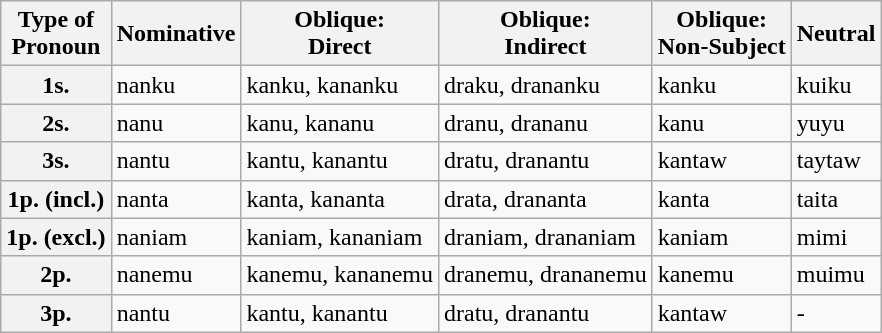<table class="wikitable">
<tr>
<th>Type of<br> Pronoun</th>
<th c=01>Nominative</th>
<th c=02>Oblique:<br> Direct</th>
<th c=03>Oblique:<br> Indirect</th>
<th c=04>Oblique:<br> Non-Subject</th>
<th c=05>Neutral</th>
</tr>
<tr>
<th>1s.</th>
<td c=01>nanku</td>
<td c=02>kanku, kananku</td>
<td c=03>draku, drananku</td>
<td c=04>kanku</td>
<td c=05>kuiku</td>
</tr>
<tr>
<th>2s.</th>
<td c=01>nanu</td>
<td c=02>kanu, kananu</td>
<td c=03>dranu, drananu</td>
<td c=04>kanu</td>
<td c=05>yuyu</td>
</tr>
<tr>
<th>3s.</th>
<td c=01>nantu</td>
<td c=02>kantu, kanantu</td>
<td c=03>dratu, dranantu</td>
<td c=04>kantaw</td>
<td c=05>taytaw</td>
</tr>
<tr>
<th>1p. (incl.)</th>
<td c=01>nanta</td>
<td c=02>kanta, kananta</td>
<td c=03>drata, drananta</td>
<td c=04>kanta</td>
<td c=05>taita</td>
</tr>
<tr>
<th>1p. (excl.)</th>
<td c=01>naniam</td>
<td c=02>kaniam, kananiam</td>
<td c=03>draniam, drananiam</td>
<td c=04>kaniam</td>
<td c=05>mimi</td>
</tr>
<tr>
<th>2p.</th>
<td c=01>nanemu</td>
<td c=02>kanemu, kananemu</td>
<td c=03>dranemu, drananemu</td>
<td c=04>kanemu</td>
<td c=05>muimu</td>
</tr>
<tr>
<th>3p.</th>
<td c=01>nantu</td>
<td c=02>kantu, kanantu</td>
<td c=03>dratu, dranantu</td>
<td c=04>kantaw</td>
<td c=05>-</td>
</tr>
</table>
